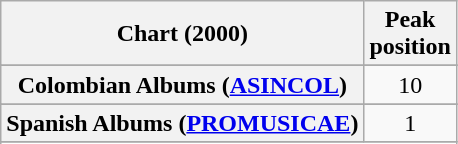<table class="wikitable sortable plainrowheaders" style="text-align:center;">
<tr>
<th scope="col">Chart (2000)</th>
<th scope="col">Peak<br>position</th>
</tr>
<tr>
</tr>
<tr>
<th scope="row">Colombian Albums (<a href='#'>ASINCOL</a>)</th>
<td>10</td>
</tr>
<tr>
</tr>
<tr>
</tr>
<tr>
</tr>
<tr>
</tr>
<tr>
<th scope="row">Spanish Albums (<a href='#'>PROMUSICAE</a>)</th>
<td>1</td>
</tr>
<tr>
</tr>
<tr>
</tr>
<tr>
</tr>
<tr>
</tr>
<tr>
</tr>
</table>
